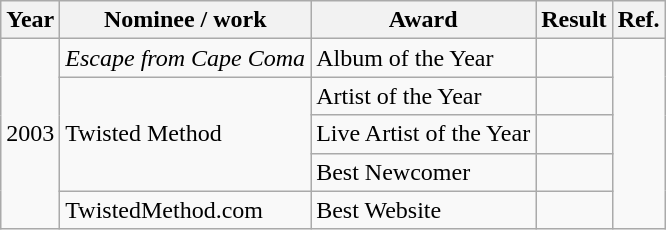<table class="wikitable">
<tr>
<th>Year</th>
<th>Nominee / work</th>
<th>Award</th>
<th>Result</th>
<th>Ref.</th>
</tr>
<tr>
<td rowspan="5">2003</td>
<td><em>Escape from Cape Coma</em></td>
<td>Album of the Year</td>
<td></td>
<td rowspan="5"></td>
</tr>
<tr>
<td rowspan="3">Twisted Method</td>
<td>Artist of the Year</td>
<td></td>
</tr>
<tr>
<td>Live Artist of the Year</td>
<td></td>
</tr>
<tr>
<td>Best Newcomer</td>
<td></td>
</tr>
<tr>
<td>TwistedMethod.com</td>
<td>Best Website</td>
<td></td>
</tr>
</table>
